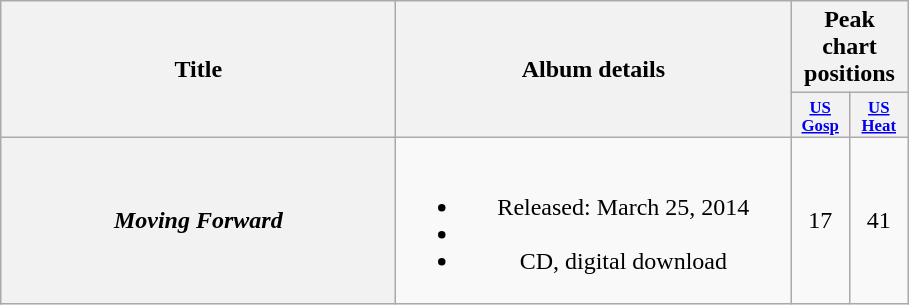<table class="wikitable plainrowheaders" style="text-align:center;">
<tr>
<th scope="col" rowspan="2" style="width:16em;">Title</th>
<th scope="col" rowspan="2" style="width:16em;">Album details</th>
<th scope="col" colspan="2">Peak chart positions</th>
</tr>
<tr>
<th style="width:3em; font-size:70%"><a href='#'>US<br>Gosp</a></th>
<th style="width:3em; font-size:70%"><a href='#'>US<br>Heat</a></th>
</tr>
<tr>
<th scope="row"><em>Moving Forward</em></th>
<td><br><ul><li>Released: March 25, 2014</li><li></li><li>CD, digital download</li></ul></td>
<td>17</td>
<td>41</td>
</tr>
</table>
